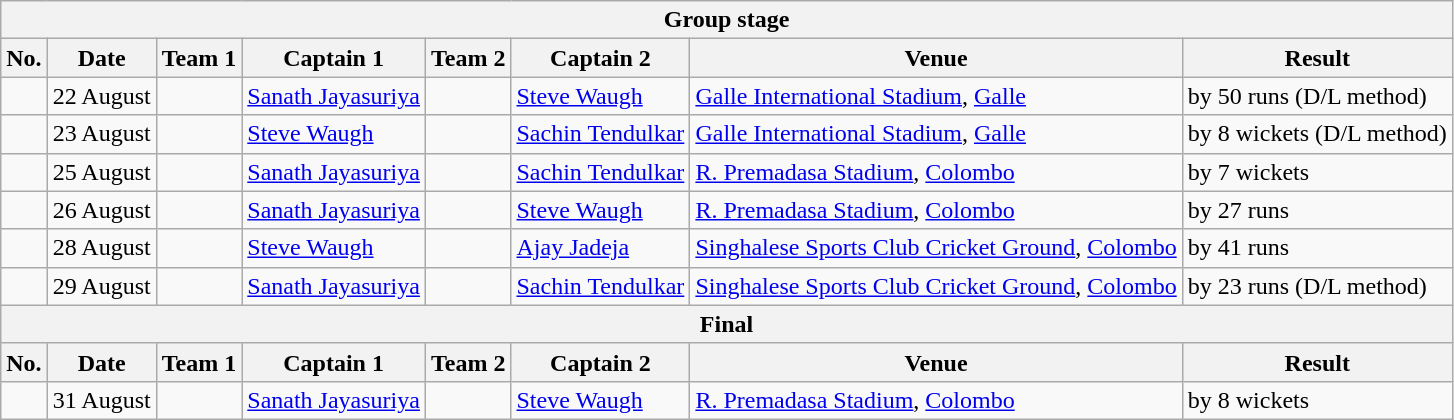<table class="wikitable">
<tr>
<th colspan="9">Group stage</th>
</tr>
<tr>
<th>No.</th>
<th>Date</th>
<th>Team 1</th>
<th>Captain 1</th>
<th>Team 2</th>
<th>Captain 2</th>
<th>Venue</th>
<th>Result</th>
</tr>
<tr>
<td></td>
<td>22 August</td>
<td></td>
<td><a href='#'>Sanath Jayasuriya</a></td>
<td></td>
<td><a href='#'>Steve Waugh</a></td>
<td><a href='#'>Galle International Stadium</a>, <a href='#'>Galle</a></td>
<td> by 50 runs (D/L method)</td>
</tr>
<tr>
<td></td>
<td>23 August</td>
<td></td>
<td><a href='#'>Steve Waugh</a></td>
<td></td>
<td><a href='#'>Sachin Tendulkar</a></td>
<td><a href='#'>Galle International Stadium</a>, <a href='#'>Galle</a></td>
<td> by 8 wickets (D/L method)</td>
</tr>
<tr>
<td></td>
<td>25 August</td>
<td></td>
<td><a href='#'>Sanath Jayasuriya</a></td>
<td></td>
<td><a href='#'>Sachin Tendulkar</a></td>
<td><a href='#'>R. Premadasa Stadium</a>, <a href='#'>Colombo</a></td>
<td> by 7 wickets</td>
</tr>
<tr>
<td></td>
<td>26 August</td>
<td></td>
<td><a href='#'>Sanath Jayasuriya</a></td>
<td></td>
<td><a href='#'>Steve Waugh</a></td>
<td><a href='#'>R. Premadasa Stadium</a>, <a href='#'>Colombo</a></td>
<td> by 27 runs</td>
</tr>
<tr>
<td></td>
<td>28 August</td>
<td></td>
<td><a href='#'>Steve Waugh</a></td>
<td></td>
<td><a href='#'>Ajay Jadeja</a></td>
<td><a href='#'>Singhalese Sports Club Cricket Ground</a>, <a href='#'>Colombo</a></td>
<td> by 41 runs</td>
</tr>
<tr>
<td></td>
<td>29 August</td>
<td></td>
<td><a href='#'>Sanath Jayasuriya</a></td>
<td></td>
<td><a href='#'>Sachin Tendulkar</a></td>
<td><a href='#'>Singhalese Sports Club Cricket Ground</a>, <a href='#'>Colombo</a></td>
<td> by 23 runs (D/L method)</td>
</tr>
<tr>
<th colspan="9">Final</th>
</tr>
<tr>
<th>No.</th>
<th>Date</th>
<th>Team 1</th>
<th>Captain 1</th>
<th>Team 2</th>
<th>Captain 2</th>
<th>Venue</th>
<th>Result</th>
</tr>
<tr>
<td></td>
<td>31 August</td>
<td></td>
<td><a href='#'>Sanath Jayasuriya</a></td>
<td></td>
<td><a href='#'>Steve Waugh</a></td>
<td><a href='#'>R. Premadasa Stadium</a>, <a href='#'>Colombo</a></td>
<td> by 8 wickets</td>
</tr>
</table>
